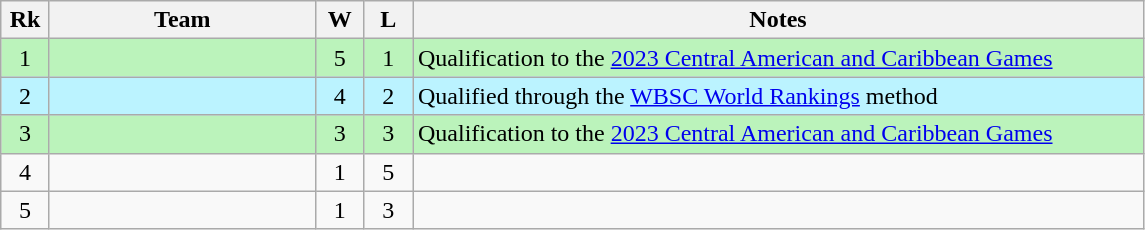<table class=wikitable style=text-align:center>
<tr>
<th width=25>Rk</th>
<th width=170>Team</th>
<th width=25>W</th>
<th width=25>L</th>
<th width=175 style=width:30em>Notes</th>
</tr>
<tr style="background-color:#BBF3BB">
<td>1</td>
<td align="left"></td>
<td>5</td>
<td>1</td>
<td align="left">Qualification to the <a href='#'>2023 Central American and Caribbean Games</a></td>
</tr>
<tr style="background-color:#BBF3FF">
<td>2</td>
<td align="left"></td>
<td>4</td>
<td>2</td>
<td align="left">Qualified through the <a href='#'>WBSC World Rankings</a> method</td>
</tr>
<tr style="background-color:#BBF3BB">
<td>3</td>
<td align="left"></td>
<td>3</td>
<td>3</td>
<td align="left">Qualification to the <a href='#'>2023 Central American and Caribbean Games</a></td>
</tr>
<tr>
<td>4</td>
<td align="left"></td>
<td>1</td>
<td>5</td>
<td> </td>
</tr>
<tr>
<td>5</td>
<td align="left"></td>
<td>1</td>
<td>3</td>
<td> </td>
</tr>
</table>
